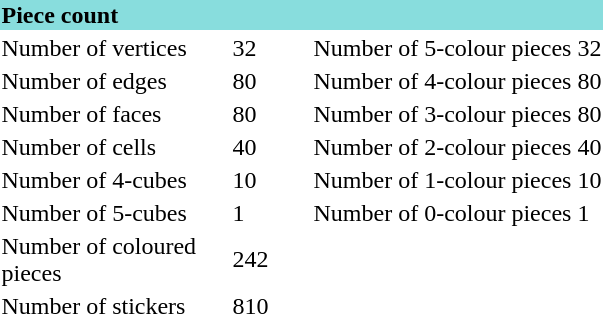<table>
<tr>
<td colspan="4" style="background:#88DDDD;font-weight:bold;">Piece count</td>
</tr>
<tr>
<td>Number of vertices</td>
<td style="width:50px;">32</td>
<td>Number of 5-colour pieces</td>
<td>32</td>
</tr>
<tr>
<td>Number of edges</td>
<td>80</td>
<td>Number of 4-colour pieces</td>
<td>80</td>
</tr>
<tr>
<td>Number of faces</td>
<td>80</td>
<td>Number of 3-colour pieces</td>
<td>80</td>
</tr>
<tr>
<td>Number of cells</td>
<td>40</td>
<td>Number of 2-colour pieces</td>
<td>40</td>
</tr>
<tr>
<td>Number of 4-cubes</td>
<td>10</td>
<td>Number of 1-colour pieces</td>
<td>10</td>
</tr>
<tr>
<td>Number of 5-cubes</td>
<td>1</td>
<td>Number of 0-colour pieces</td>
<td>1</td>
</tr>
<tr>
<td style="width:150px;">Number of coloured pieces</td>
<td>242</td>
</tr>
<tr>
<td>Number of stickers</td>
<td>810</td>
</tr>
</table>
